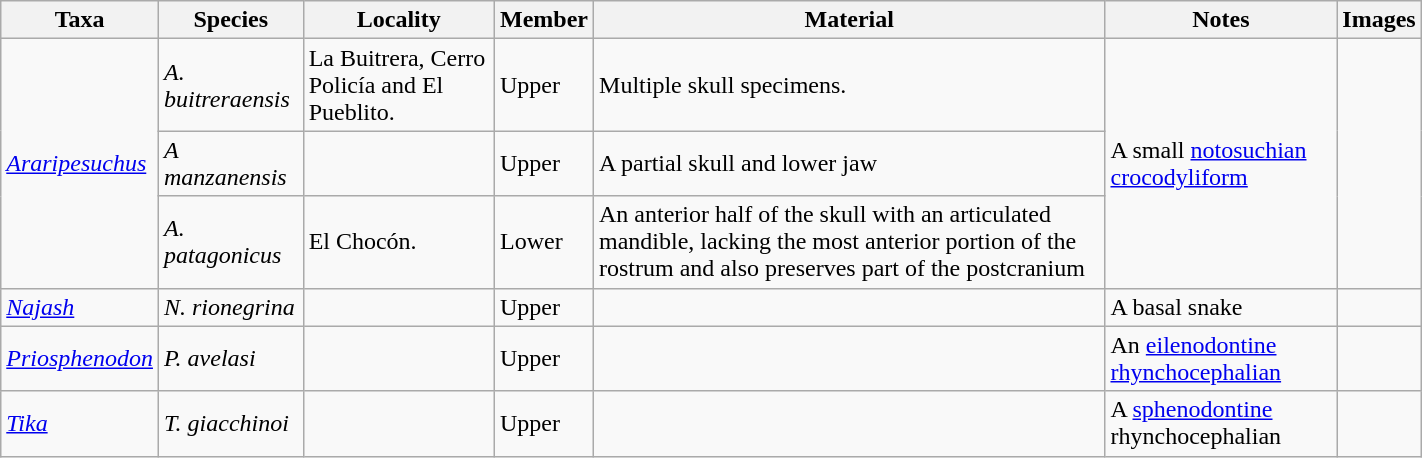<table class="wikitable sortable" align="center" width="75%">
<tr>
<th>Taxa</th>
<th>Species</th>
<th>Locality</th>
<th>Member</th>
<th>Material</th>
<th>Notes</th>
<th>Images</th>
</tr>
<tr>
<td rowspan="3"><em><a href='#'>Araripesuchus</a></em></td>
<td><em>A. buitreraensis</em></td>
<td>La Buitrera, Cerro Policía and El Pueblito.</td>
<td>Upper</td>
<td>Multiple skull specimens.</td>
<td rowspan="3">A small <a href='#'>notosuchian</a> <a href='#'>crocodyliform</a></td>
<td rowspan = "3"></td>
</tr>
<tr>
<td><em>A manzanensis</em></td>
<td></td>
<td>Upper</td>
<td>A partial skull and lower jaw</td>
</tr>
<tr>
<td><em>A. patagonicus</em></td>
<td>El Chocón.</td>
<td>Lower</td>
<td>An anterior half of the skull with an articulated mandible, lacking the most anterior portion of the rostrum and also preserves part of the postcranium</td>
</tr>
<tr>
<td><em><a href='#'>Najash</a></em></td>
<td><em>N. rionegrina</em></td>
<td></td>
<td>Upper</td>
<td></td>
<td>A basal snake</td>
<td></td>
</tr>
<tr>
<td><em><a href='#'>Priosphenodon</a></em></td>
<td><em>P. avelasi</em></td>
<td></td>
<td>Upper</td>
<td></td>
<td>An <a href='#'>eilenodontine</a> <a href='#'>rhynchocephalian</a></td>
<td></td>
</tr>
<tr>
<td><em><a href='#'>Tika</a></em></td>
<td><em>T. giacchinoi</em></td>
<td></td>
<td>Upper</td>
<td></td>
<td>A <a href='#'>sphenodontine</a> rhynchocephalian</td>
<td></td>
</tr>
</table>
